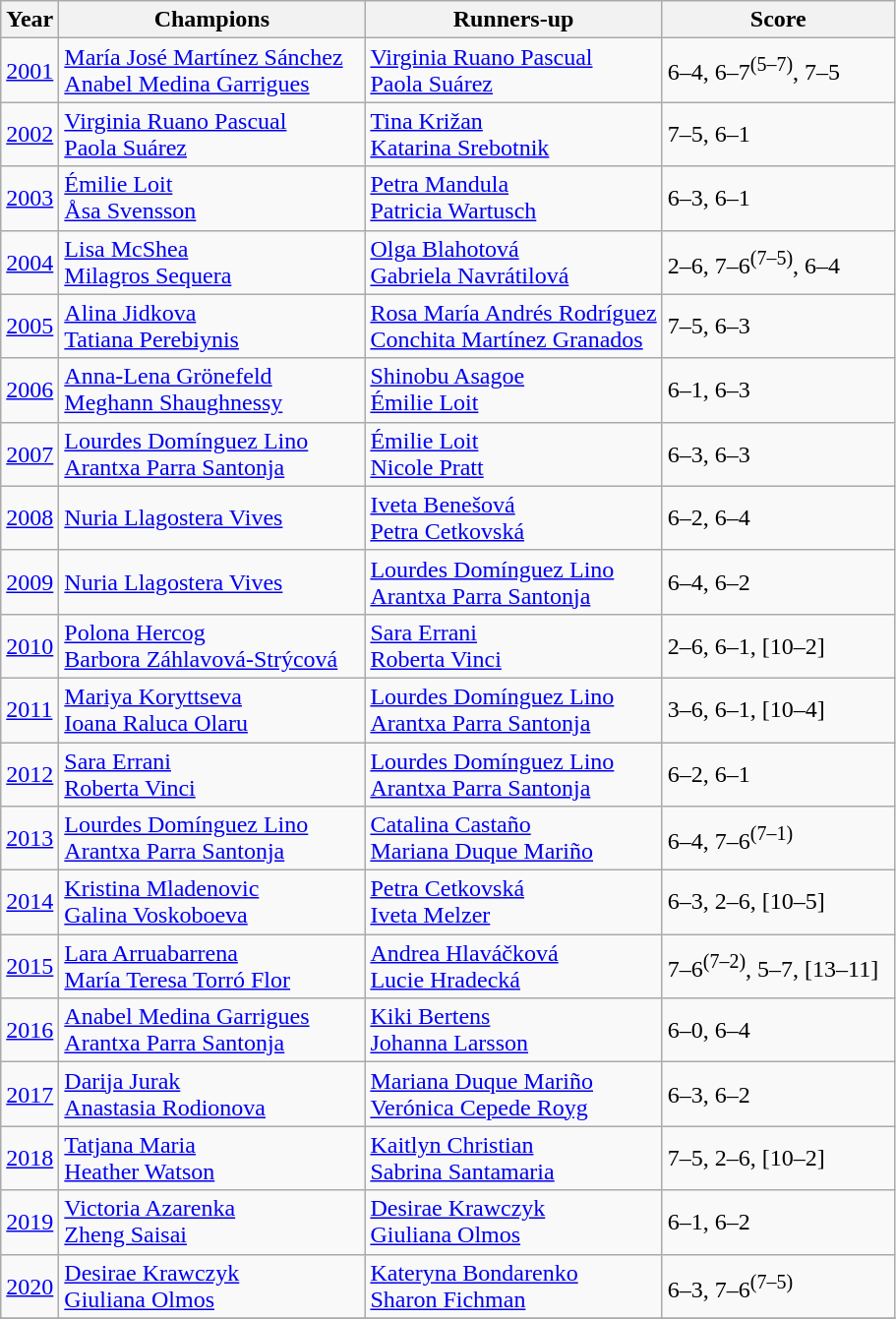<table class="wikitable">
<tr>
<th>Year</th>
<th width="200">Champions</th>
<th>Runners-up</th>
<th width="150">Score</th>
</tr>
<tr>
<td><a href='#'>2001</a></td>
<td> <a href='#'>María José Martínez Sánchez</a> <br>  <a href='#'>Anabel Medina Garrigues</a></td>
<td> <a href='#'>Virginia Ruano Pascual</a> <br>  <a href='#'>Paola Suárez</a></td>
<td>6–4, 6–7<sup>(5–7)</sup>, 7–5</td>
</tr>
<tr>
<td><a href='#'>2002</a></td>
<td> <a href='#'>Virginia Ruano Pascual</a> <br>  <a href='#'>Paola Suárez</a></td>
<td> <a href='#'>Tina Križan</a> <br>  <a href='#'>Katarina Srebotnik</a></td>
<td>7–5, 6–1</td>
</tr>
<tr>
<td><a href='#'>2003</a></td>
<td> <a href='#'>Émilie Loit</a> <br>  <a href='#'>Åsa Svensson</a></td>
<td> <a href='#'>Petra Mandula</a> <br>  <a href='#'>Patricia Wartusch</a></td>
<td>6–3, 6–1</td>
</tr>
<tr>
<td><a href='#'>2004</a></td>
<td> <a href='#'>Lisa McShea</a> <br>  <a href='#'>Milagros Sequera</a></td>
<td> <a href='#'>Olga Blahotová</a> <br>  <a href='#'>Gabriela Navrátilová</a></td>
<td>2–6, 7–6<sup>(7–5)</sup>, 6–4</td>
</tr>
<tr>
<td><a href='#'>2005</a></td>
<td> <a href='#'>Alina Jidkova</a> <br>  <a href='#'>Tatiana Perebiynis</a></td>
<td> <a href='#'>Rosa María Andrés Rodríguez</a> <br>  <a href='#'>Conchita Martínez Granados</a></td>
<td>7–5, 6–3</td>
</tr>
<tr>
<td><a href='#'>2006</a></td>
<td> <a href='#'>Anna-Lena Grönefeld</a> <br>  <a href='#'>Meghann Shaughnessy</a></td>
<td> <a href='#'>Shinobu Asagoe</a> <br>  <a href='#'>Émilie Loit</a></td>
<td>6–1, 6–3</td>
</tr>
<tr>
<td><a href='#'>2007</a></td>
<td> <a href='#'>Lourdes Domínguez Lino</a> <br>  <a href='#'>Arantxa Parra Santonja</a></td>
<td> <a href='#'>Émilie Loit</a> <br>  <a href='#'>Nicole Pratt</a></td>
<td>6–3, 6–3</td>
</tr>
<tr>
<td><a href='#'>2008</a></td>
<td> <a href='#'>Nuria Llagostera Vives</a> <br> </td>
<td> <a href='#'>Iveta Benešová</a> <br>  <a href='#'>Petra Cetkovská</a></td>
<td>6–2, 6–4</td>
</tr>
<tr>
<td><a href='#'>2009</a></td>
<td> <a href='#'>Nuria Llagostera Vives</a>  <br> </td>
<td> <a href='#'>Lourdes Domínguez Lino</a> <br>  <a href='#'>Arantxa Parra Santonja</a></td>
<td>6–4, 6–2</td>
</tr>
<tr>
<td><a href='#'>2010</a></td>
<td> <a href='#'>Polona Hercog</a> <br>  <a href='#'>Barbora Záhlavová-Strýcová</a></td>
<td> <a href='#'>Sara Errani</a> <br>  <a href='#'>Roberta Vinci</a></td>
<td>2–6, 6–1, [10–2]</td>
</tr>
<tr>
<td><a href='#'>2011</a></td>
<td> <a href='#'>Mariya Koryttseva</a> <br>  <a href='#'>Ioana Raluca Olaru</a></td>
<td> <a href='#'>Lourdes Domínguez Lino</a> <br>  <a href='#'>Arantxa Parra Santonja</a></td>
<td>3–6, 6–1, [10–4]</td>
</tr>
<tr>
<td><a href='#'>2012</a></td>
<td> <a href='#'>Sara Errani</a> <br>  <a href='#'>Roberta Vinci</a></td>
<td> <a href='#'>Lourdes Domínguez Lino</a> <br>  <a href='#'>Arantxa Parra Santonja</a></td>
<td>6–2, 6–1</td>
</tr>
<tr>
<td><a href='#'>2013</a></td>
<td> <a href='#'>Lourdes Domínguez Lino</a>  <br>  <a href='#'>Arantxa Parra Santonja</a> </td>
<td> <a href='#'>Catalina Castaño</a> <br>  <a href='#'>Mariana Duque Mariño</a></td>
<td>6–4, 7–6<sup>(7–1)</sup></td>
</tr>
<tr>
<td><a href='#'>2014</a></td>
<td> <a href='#'>Kristina Mladenovic</a> <br>  <a href='#'>Galina Voskoboeva</a></td>
<td> <a href='#'>Petra Cetkovská</a> <br>  <a href='#'>Iveta Melzer</a></td>
<td>6–3, 2–6, [10–5]</td>
</tr>
<tr>
<td><a href='#'>2015</a></td>
<td> <a href='#'>Lara Arruabarrena</a> <br>  <a href='#'>María Teresa Torró Flor</a></td>
<td> <a href='#'>Andrea Hlaváčková</a> <br>  <a href='#'>Lucie Hradecká</a></td>
<td>7–6<sup>(7–2)</sup>, 5–7, [13–11]</td>
</tr>
<tr>
<td><a href='#'>2016</a></td>
<td> <a href='#'>Anabel Medina Garrigues</a>  <br>  <a href='#'>Arantxa Parra Santonja</a> </td>
<td> <a href='#'>Kiki Bertens</a> <br>  <a href='#'>Johanna Larsson</a></td>
<td>6–0, 6–4</td>
</tr>
<tr>
<td><a href='#'>2017</a></td>
<td> <a href='#'>Darija Jurak</a> <br>  <a href='#'>Anastasia Rodionova</a></td>
<td> <a href='#'>Mariana Duque Mariño</a> <br>  <a href='#'>Verónica Cepede Royg</a></td>
<td>6–3, 6–2</td>
</tr>
<tr>
<td><a href='#'>2018</a></td>
<td> <a href='#'>Tatjana Maria</a> <br>  <a href='#'>Heather Watson</a></td>
<td> <a href='#'>Kaitlyn Christian</a> <br>  <a href='#'>Sabrina Santamaria</a></td>
<td>7–5, 2–6, [10–2]</td>
</tr>
<tr>
<td><a href='#'>2019</a></td>
<td> <a href='#'>Victoria Azarenka</a> <br>  <a href='#'>Zheng Saisai</a></td>
<td> <a href='#'>Desirae Krawczyk</a> <br>  <a href='#'>Giuliana Olmos</a></td>
<td>6–1, 6–2</td>
</tr>
<tr>
<td><a href='#'>2020</a></td>
<td> <a href='#'>Desirae Krawczyk</a> <br>  <a href='#'>Giuliana Olmos</a></td>
<td> <a href='#'>Kateryna Bondarenko</a> <br>  <a href='#'>Sharon Fichman</a></td>
<td>6–3, 7–6<sup>(7–5)</sup></td>
</tr>
<tr>
</tr>
</table>
